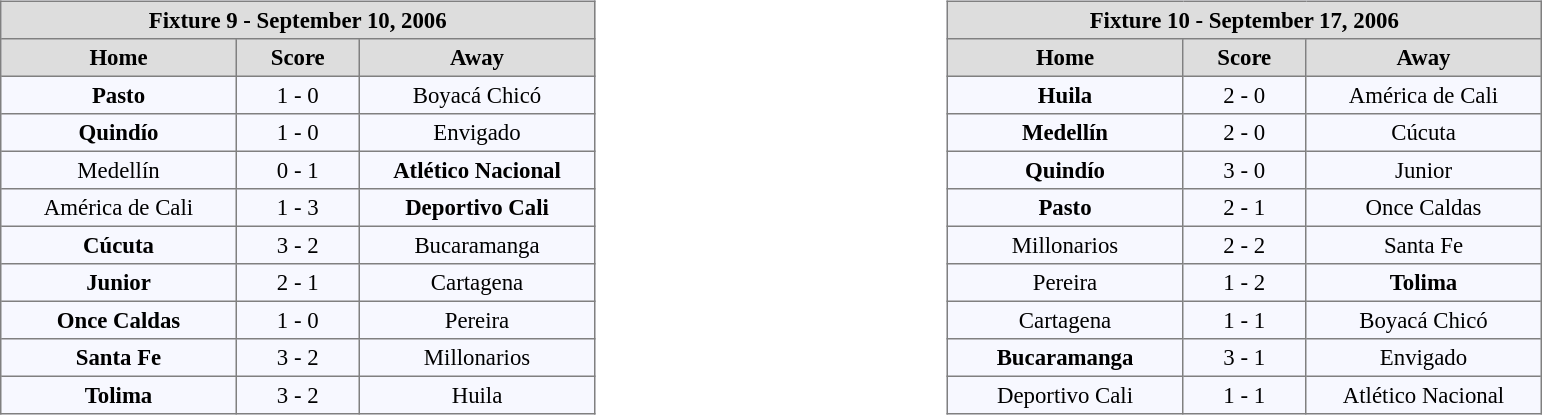<table width=100%>
<tr>
<td valign=top width=50% align=left><br><table align=center bgcolor="#f7f8ff" cellpadding="3" cellspacing="0" border="1" style="font-size: 95%; border: gray solid 1px; border-collapse: collapse;">
<tr align=center bgcolor=#DDDDDD style="color:black;">
<th colspan=3 align=center>Fixture 9 - September 10, 2006</th>
</tr>
<tr align=center bgcolor=#DDDDDD style="color:black;">
<th width="150">Home</th>
<th width="75">Score</th>
<th width="150">Away</th>
</tr>
<tr align=center>
<td><strong>Pasto</strong></td>
<td>1 - 0</td>
<td>Boyacá Chicó</td>
</tr>
<tr align=center>
<td><strong>Quindío</strong></td>
<td>1 - 0</td>
<td>Envigado</td>
</tr>
<tr align=center>
<td>Medellín</td>
<td>0 - 1</td>
<td><strong>Atlético Nacional</strong></td>
</tr>
<tr align=center>
<td>América de Cali</td>
<td>1 - 3</td>
<td><strong>Deportivo Cali</strong></td>
</tr>
<tr align=center>
<td><strong>Cúcuta</strong></td>
<td>3 - 2</td>
<td>Bucaramanga</td>
</tr>
<tr align=center>
<td><strong>Junior</strong></td>
<td>2 - 1</td>
<td>Cartagena</td>
</tr>
<tr align=center>
<td><strong>Once Caldas</strong></td>
<td>1 - 0</td>
<td>Pereira</td>
</tr>
<tr align=center>
<td><strong>Santa Fe</strong></td>
<td>3 - 2</td>
<td>Millonarios</td>
</tr>
<tr align=center>
<td><strong>Tolima</strong></td>
<td>3 - 2</td>
<td>Huila</td>
</tr>
</table>
</td>
<td valign=top width=50% align=left><br><table align=center bgcolor="#f7f8ff" cellpadding="3" cellspacing="0" border="1" style="font-size: 95%; border: gray solid 1px; border-collapse: collapse;">
<tr align=center bgcolor=#DDDDDD style="color:black;">
<th colspan=3 align=center>Fixture 10 - September 17, 2006</th>
</tr>
<tr align=center bgcolor=#DDDDDD style="color:black;">
<th width="150">Home</th>
<th width="75">Score</th>
<th width="150">Away</th>
</tr>
<tr align=center>
<td><strong>Huila</strong></td>
<td>2 - 0</td>
<td>América de Cali</td>
</tr>
<tr align=center>
<td><strong>Medellín</strong></td>
<td>2 - 0</td>
<td>Cúcuta</td>
</tr>
<tr align=center>
<td><strong>Quindío</strong></td>
<td>3 - 0</td>
<td>Junior</td>
</tr>
<tr align=center>
<td><strong>Pasto</strong></td>
<td>2 - 1</td>
<td>Once Caldas</td>
</tr>
<tr align=center>
<td>Millonarios</td>
<td>2 - 2</td>
<td>Santa Fe</td>
</tr>
<tr align=center>
<td>Pereira</td>
<td>1 - 2</td>
<td><strong>Tolima</strong></td>
</tr>
<tr align=center>
<td>Cartagena</td>
<td>1 - 1</td>
<td>Boyacá Chicó</td>
</tr>
<tr align=center>
<td><strong>Bucaramanga</strong></td>
<td>3 - 1</td>
<td>Envigado</td>
</tr>
<tr align=center>
<td>Deportivo Cali</td>
<td>1 - 1</td>
<td>Atlético Nacional</td>
</tr>
</table>
</td>
</tr>
</table>
